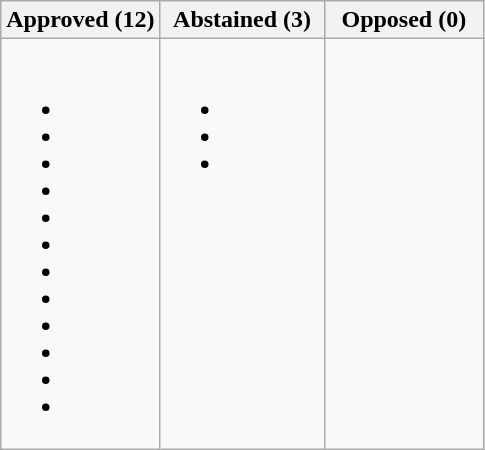<table class=wikitable>
<tr>
<th width="33%">Approved (12)</th>
<th width="34%">Abstained (3)</th>
<th width="33%">Opposed (0)</th>
</tr>
<tr valign=top>
<td><br><ul><li></li><li></li><li><strong></strong></li><li><strong></strong></li><li></li><li></li><li></li><li></li><li><strong></strong></li><li></li><li><strong></strong></li><li><strong></strong></li></ul></td>
<td><br><ul><li></li><li></li><li></li></ul></td>
<td></td>
</tr>
</table>
